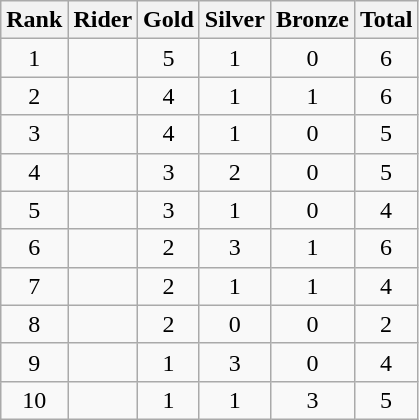<table class="wikitable" style="text-align: center">
<tr>
<th>Rank</th>
<th>Rider</th>
<th>Gold</th>
<th>Silver</th>
<th>Bronze</th>
<th>Total</th>
</tr>
<tr>
<td>1</td>
<td align=left></td>
<td>5</td>
<td>1</td>
<td>0</td>
<td>6</td>
</tr>
<tr>
<td>2</td>
<td align=left></td>
<td>4</td>
<td>1</td>
<td>1</td>
<td>6</td>
</tr>
<tr>
<td>3</td>
<td align=left></td>
<td>4</td>
<td>1</td>
<td>0</td>
<td>5</td>
</tr>
<tr>
<td>4</td>
<td align=left></td>
<td>3</td>
<td>2</td>
<td>0</td>
<td>5</td>
</tr>
<tr>
<td>5</td>
<td align=left></td>
<td>3</td>
<td>1</td>
<td>0</td>
<td>4</td>
</tr>
<tr>
<td>6</td>
<td align=left></td>
<td>2</td>
<td>3</td>
<td>1</td>
<td>6</td>
</tr>
<tr>
<td>7</td>
<td align=left></td>
<td>2</td>
<td>1</td>
<td>1</td>
<td>4</td>
</tr>
<tr>
<td>8</td>
<td align=left></td>
<td>2</td>
<td>0</td>
<td>0</td>
<td>2</td>
</tr>
<tr>
<td>9</td>
<td align=left></td>
<td>1</td>
<td>3</td>
<td>0</td>
<td>4</td>
</tr>
<tr>
<td>10</td>
<td align=left></td>
<td>1</td>
<td>1</td>
<td>3</td>
<td>5</td>
</tr>
</table>
